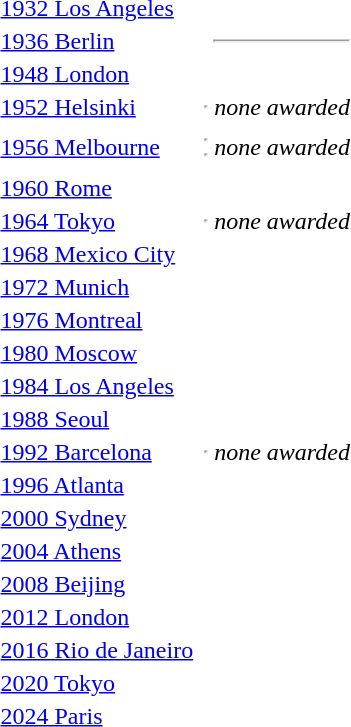<table>
<tr>
<td><a href='#'>1932 Los Angeles</a><br></td>
<td></td>
<td></td>
<td></td>
</tr>
<tr>
<td><a href='#'>1936 Berlin</a><br></td>
<td></td>
<td></td>
<td><hr></td>
</tr>
<tr>
<td><a href='#'>1948 London</a><br></td>
<td></td>
<td></td>
<td></td>
</tr>
<tr>
<td><a href='#'>1952 Helsinki</a><br></td>
<td></td>
<td><hr></td>
<td align="center"><em>none awarded</em></td>
</tr>
<tr>
<td><a href='#'>1956 Melbourne</a><br></td>
<td></td>
<td><hr><hr></td>
<td align="center"><em>none awarded</em></td>
</tr>
<tr>
<td><a href='#'>1960 Rome</a><br></td>
<td></td>
<td></td>
<td></td>
</tr>
<tr>
<td><a href='#'>1964 Tokyo</a><br></td>
<td></td>
<td><hr></td>
<td align="center"><em>none awarded</em></td>
</tr>
<tr>
<td><a href='#'>1968 Mexico City</a><br></td>
<td></td>
<td></td>
<td></td>
</tr>
<tr>
<td><a href='#'>1972 Munich</a><br></td>
<td></td>
<td></td>
<td></td>
</tr>
<tr>
<td><a href='#'>1976 Montreal</a><br></td>
<td></td>
<td></td>
<td></td>
</tr>
<tr>
<td><a href='#'>1980 Moscow</a><br></td>
<td></td>
<td></td>
<td></td>
</tr>
<tr>
<td rowspan="2"><a href='#'>1984 Los Angeles</a><br></td>
<td rowspan="2"></td>
<td rowspan="2"></td>
<td></td>
</tr>
<tr>
<td></td>
</tr>
<tr>
<td rowspan="2"><a href='#'>1988 Seoul</a><br></td>
<td rowspan="2"></td>
<td rowspan="2"></td>
<td></td>
</tr>
<tr>
<td></td>
</tr>
<tr>
<td><a href='#'>1992 Barcelona</a><br></td>
<td></td>
<td><hr></td>
<td align="center"><em>none awarded</em></td>
</tr>
<tr>
<td><a href='#'>1996 Atlanta</a><br></td>
<td></td>
<td></td>
<td></td>
</tr>
<tr>
<td><a href='#'>2000 Sydney</a><br></td>
<td></td>
<td></td>
<td></td>
</tr>
<tr>
<td><a href='#'>2004 Athens</a><br></td>
<td></td>
<td></td>
<td></td>
</tr>
<tr>
<td><a href='#'>2008 Beijing</a><br></td>
<td></td>
<td></td>
<td></td>
</tr>
<tr>
<td><a href='#'>2012 London</a><br></td>
<td></td>
<td></td>
<td></td>
</tr>
<tr>
<td><a href='#'>2016 Rio de Janeiro</a><br></td>
<td></td>
<td></td>
<td></td>
</tr>
<tr>
<td><a href='#'>2020 Tokyo</a><br></td>
<td></td>
<td></td>
<td></td>
</tr>
<tr>
<td><a href='#'>2024 Paris</a><br></td>
<td></td>
<td></td>
<td></td>
</tr>
</table>
